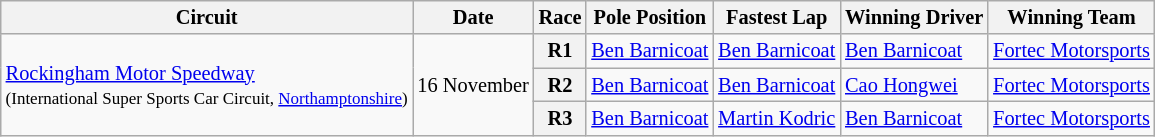<table class="wikitable" style="font-size: 85%">
<tr>
<th>Circuit</th>
<th>Date</th>
<th>Race</th>
<th>Pole Position</th>
<th>Fastest Lap</th>
<th>Winning Driver</th>
<th>Winning Team</th>
</tr>
<tr>
<td rowspan=3><a href='#'>Rockingham Motor Speedway</a><br><small>(International Super Sports Car Circuit, <a href='#'>Northamptonshire</a>)</small></td>
<td rowspan=3>16 November</td>
<th>R1</th>
<td> <a href='#'>Ben Barnicoat</a></td>
<td> <a href='#'>Ben Barnicoat</a></td>
<td> <a href='#'>Ben Barnicoat</a></td>
<td><a href='#'>Fortec Motorsports</a></td>
</tr>
<tr>
<th>R2</th>
<td> <a href='#'>Ben Barnicoat</a></td>
<td> <a href='#'>Ben Barnicoat</a></td>
<td> <a href='#'>Cao Hongwei</a></td>
<td><a href='#'>Fortec Motorsports</a></td>
</tr>
<tr>
<th>R3</th>
<td> <a href='#'>Ben Barnicoat</a></td>
<td> <a href='#'>Martin Kodric</a></td>
<td> <a href='#'>Ben Barnicoat</a></td>
<td><a href='#'>Fortec Motorsports</a></td>
</tr>
</table>
